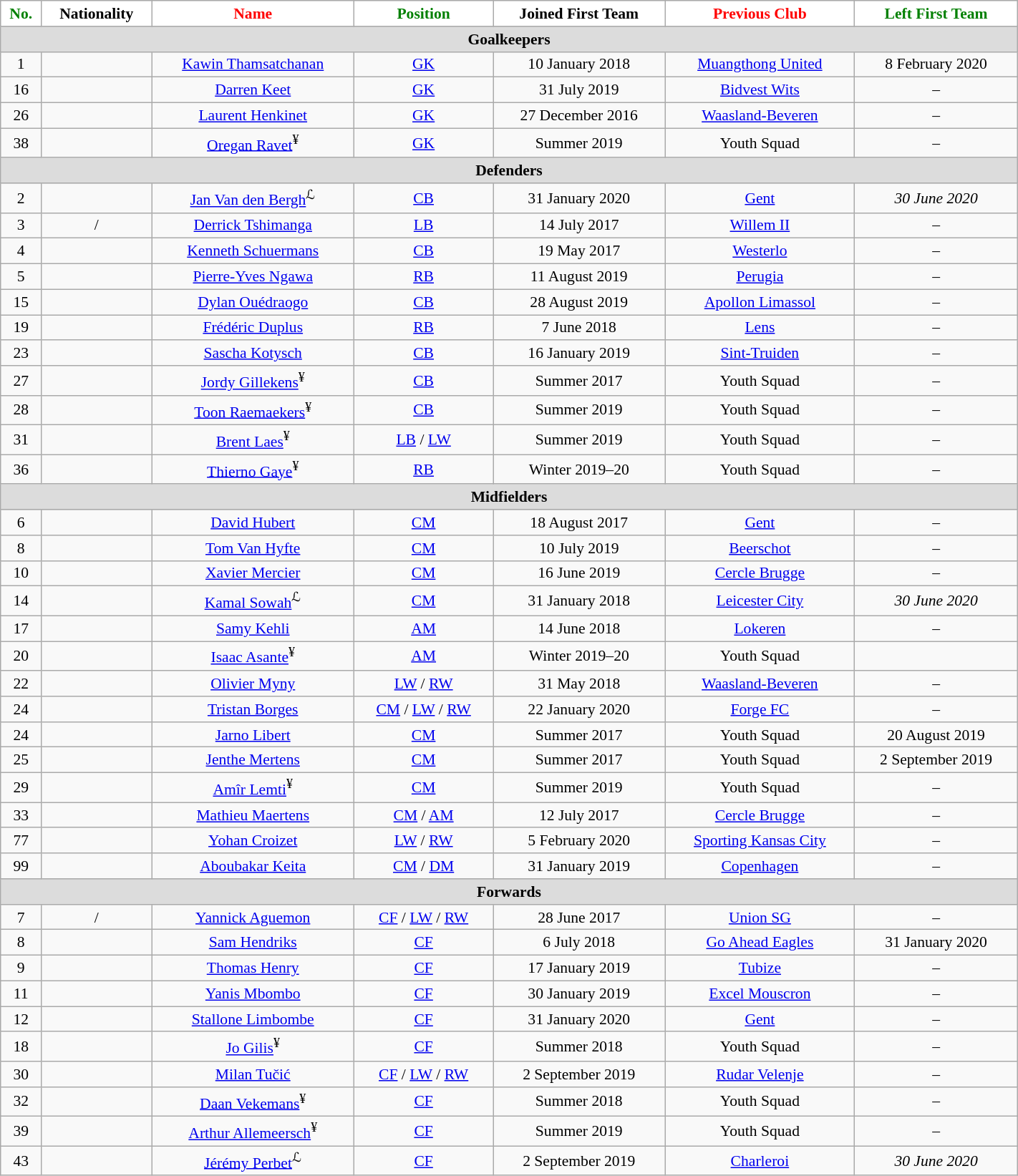<table class="wikitable" style="text-align: center; font-size:90%; width:75%">
<tr>
<th style="background: #ffffff; color:green">No.</th>
<th style="background: #ffffff; color:black">Nationality</th>
<th style="background: #ffffff; color:red">Name</th>
<th style="background: #ffffff; color:green">Position</th>
<th style="background: #ffffff; color:black">Joined First Team</th>
<th style="background: #ffffff; color:red">Previous Club</th>
<th style="background: #ffffff; color:green">Left First Team</th>
</tr>
<tr>
<th colspan=7 style="background: #DCDCDC" align=right>Goalkeepers</th>
</tr>
<tr>
<td>1</td>
<td></td>
<td><a href='#'>Kawin Thamsatchanan</a></td>
<td><a href='#'>GK</a></td>
<td>10 January 2018</td>
<td> <a href='#'>Muangthong United</a></td>
<td>8 February 2020</td>
</tr>
<tr>
<td>16</td>
<td></td>
<td><a href='#'>Darren Keet</a></td>
<td><a href='#'>GK</a></td>
<td>31 July 2019</td>
<td> <a href='#'>Bidvest Wits</a></td>
<td>–</td>
</tr>
<tr>
<td>26</td>
<td></td>
<td><a href='#'>Laurent Henkinet</a></td>
<td><a href='#'>GK</a></td>
<td>27 December 2016</td>
<td> <a href='#'>Waasland-Beveren</a></td>
<td>–</td>
</tr>
<tr>
<td>38</td>
<td></td>
<td><a href='#'>Oregan Ravet</a><sup>¥</sup></td>
<td><a href='#'>GK</a></td>
<td>Summer 2019</td>
<td>Youth Squad</td>
<td>–</td>
</tr>
<tr>
<th colspan=7 style="background: #DCDCDC" align=right>Defenders</th>
</tr>
<tr>
<td>2</td>
<td></td>
<td><a href='#'>Jan Van den Bergh</a><sup>ℒ</sup></td>
<td><a href='#'>CB</a></td>
<td>31 January 2020</td>
<td> <a href='#'>Gent</a></td>
<td><em>30 June 2020</em></td>
</tr>
<tr>
<td>3</td>
<td> / </td>
<td><a href='#'>Derrick Tshimanga</a></td>
<td><a href='#'>LB</a></td>
<td>14 July 2017</td>
<td> <a href='#'>Willem II</a></td>
<td>–</td>
</tr>
<tr>
<td>4</td>
<td></td>
<td><a href='#'>Kenneth Schuermans</a></td>
<td><a href='#'>CB</a></td>
<td>19 May 2017</td>
<td> <a href='#'>Westerlo</a></td>
<td>–</td>
</tr>
<tr>
<td>5</td>
<td></td>
<td><a href='#'>Pierre-Yves Ngawa</a></td>
<td><a href='#'>RB</a></td>
<td>11 August 2019</td>
<td> <a href='#'>Perugia</a></td>
<td>–</td>
</tr>
<tr>
<td>15</td>
<td></td>
<td><a href='#'>Dylan Ouédraogo</a></td>
<td><a href='#'>CB</a></td>
<td>28 August 2019</td>
<td> <a href='#'>Apollon Limassol</a></td>
<td>–</td>
</tr>
<tr>
<td>19</td>
<td></td>
<td><a href='#'>Frédéric Duplus</a></td>
<td><a href='#'>RB</a></td>
<td>7 June 2018</td>
<td> <a href='#'>Lens</a></td>
<td>–</td>
</tr>
<tr>
<td>23</td>
<td></td>
<td><a href='#'>Sascha Kotysch</a></td>
<td><a href='#'>CB</a></td>
<td>16 January 2019</td>
<td> <a href='#'>Sint-Truiden</a></td>
<td>–</td>
</tr>
<tr>
<td>27</td>
<td></td>
<td><a href='#'>Jordy Gillekens</a><sup>¥</sup></td>
<td><a href='#'>CB</a></td>
<td>Summer 2017</td>
<td>Youth Squad</td>
<td>–</td>
</tr>
<tr>
<td>28</td>
<td></td>
<td><a href='#'>Toon Raemaekers</a><sup>¥</sup></td>
<td><a href='#'>CB</a></td>
<td>Summer 2019</td>
<td>Youth Squad</td>
<td>–</td>
</tr>
<tr>
<td>31</td>
<td></td>
<td><a href='#'>Brent Laes</a><sup>¥</sup></td>
<td><a href='#'>LB</a> / <a href='#'>LW</a></td>
<td>Summer 2019</td>
<td>Youth Squad</td>
<td>–</td>
</tr>
<tr>
<td>36</td>
<td></td>
<td><a href='#'>Thierno Gaye</a><sup>¥</sup></td>
<td><a href='#'>RB</a></td>
<td>Winter 2019–20</td>
<td>Youth Squad</td>
<td>–</td>
</tr>
<tr>
<th colspan=7 style="background: #DCDCDC" align=right>Midfielders</th>
</tr>
<tr>
<td>6</td>
<td></td>
<td><a href='#'>David Hubert</a></td>
<td><a href='#'>CM</a></td>
<td>18 August 2017</td>
<td> <a href='#'>Gent</a></td>
<td>–</td>
</tr>
<tr>
<td>8</td>
<td></td>
<td><a href='#'>Tom Van Hyfte</a></td>
<td><a href='#'>CM</a></td>
<td>10 July 2019</td>
<td> <a href='#'>Beerschot</a></td>
<td>–</td>
</tr>
<tr>
<td>10</td>
<td></td>
<td><a href='#'>Xavier Mercier</a></td>
<td><a href='#'>CM</a></td>
<td>16 June 2019</td>
<td> <a href='#'>Cercle Brugge</a></td>
<td>–</td>
</tr>
<tr>
<td>14</td>
<td></td>
<td><a href='#'>Kamal Sowah</a><sup>ℒ</sup></td>
<td><a href='#'>CM</a></td>
<td>31 January 2018</td>
<td> <a href='#'>Leicester City</a></td>
<td><em>30 June 2020</em></td>
</tr>
<tr>
<td>17</td>
<td></td>
<td><a href='#'>Samy Kehli</a></td>
<td><a href='#'>AM</a></td>
<td>14 June 2018</td>
<td> <a href='#'>Lokeren</a></td>
<td>–</td>
</tr>
<tr>
<td>20</td>
<td></td>
<td><a href='#'>Isaac Asante</a><sup>¥</sup></td>
<td><a href='#'>AM</a></td>
<td>Winter 2019–20</td>
<td>Youth Squad</td>
<td></td>
</tr>
<tr>
<td>22</td>
<td></td>
<td><a href='#'>Olivier Myny</a></td>
<td><a href='#'>LW</a> / <a href='#'>RW</a></td>
<td>31 May 2018</td>
<td> <a href='#'>Waasland-Beveren</a></td>
<td>–</td>
</tr>
<tr>
<td>24</td>
<td></td>
<td><a href='#'>Tristan Borges</a></td>
<td><a href='#'>CM</a> / <a href='#'>LW</a> / <a href='#'>RW</a></td>
<td>22 January 2020</td>
<td> <a href='#'>Forge FC</a></td>
<td>–</td>
</tr>
<tr>
<td>24</td>
<td></td>
<td><a href='#'>Jarno Libert</a></td>
<td><a href='#'>CM</a></td>
<td>Summer 2017</td>
<td>Youth Squad</td>
<td>20 August 2019</td>
</tr>
<tr>
<td>25</td>
<td></td>
<td><a href='#'>Jenthe Mertens</a></td>
<td><a href='#'>CM</a></td>
<td>Summer 2017</td>
<td>Youth Squad</td>
<td>2 September 2019</td>
</tr>
<tr>
<td>29</td>
<td></td>
<td><a href='#'>Amîr Lemti</a><sup>¥</sup></td>
<td><a href='#'>CM</a></td>
<td>Summer 2019</td>
<td>Youth Squad</td>
<td>–</td>
</tr>
<tr>
<td>33</td>
<td></td>
<td><a href='#'>Mathieu Maertens</a></td>
<td><a href='#'>CM</a> / <a href='#'>AM</a></td>
<td>12 July 2017</td>
<td> <a href='#'>Cercle Brugge</a></td>
<td>–</td>
</tr>
<tr>
<td>77</td>
<td></td>
<td><a href='#'>Yohan Croizet</a></td>
<td><a href='#'>LW</a> / <a href='#'>RW</a></td>
<td>5 February 2020</td>
<td> <a href='#'>Sporting Kansas City</a></td>
<td>–</td>
</tr>
<tr>
<td>99</td>
<td></td>
<td><a href='#'>Aboubakar Keita</a></td>
<td><a href='#'>CM</a> / <a href='#'>DM</a></td>
<td>31 January 2019</td>
<td> <a href='#'>Copenhagen</a></td>
<td>–</td>
</tr>
<tr>
<th colspan=7 style="background: #DCDCDC" align=right>Forwards</th>
</tr>
<tr>
<td>7</td>
<td> / </td>
<td><a href='#'>Yannick Aguemon</a></td>
<td><a href='#'>CF</a> / <a href='#'>LW</a> / <a href='#'>RW</a></td>
<td>28 June 2017</td>
<td> <a href='#'>Union SG</a></td>
<td>–</td>
</tr>
<tr>
<td>8</td>
<td></td>
<td><a href='#'>Sam Hendriks</a></td>
<td><a href='#'>CF</a></td>
<td>6 July 2018</td>
<td> <a href='#'>Go Ahead Eagles</a></td>
<td>31 January 2020</td>
</tr>
<tr>
<td>9</td>
<td></td>
<td><a href='#'>Thomas Henry</a></td>
<td><a href='#'>CF</a></td>
<td>17 January 2019</td>
<td> <a href='#'>Tubize</a></td>
<td>–</td>
</tr>
<tr>
<td>11</td>
<td></td>
<td><a href='#'>Yanis Mbombo</a></td>
<td><a href='#'>CF</a></td>
<td>30 January 2019</td>
<td> <a href='#'>Excel Mouscron</a></td>
<td>–</td>
</tr>
<tr>
<td>12</td>
<td></td>
<td><a href='#'>Stallone Limbombe</a></td>
<td><a href='#'>CF</a></td>
<td>31 January 2020</td>
<td> <a href='#'>Gent</a></td>
<td>–</td>
</tr>
<tr>
<td>18</td>
<td></td>
<td><a href='#'>Jo Gilis</a><sup>¥</sup></td>
<td><a href='#'>CF</a></td>
<td>Summer 2018</td>
<td>Youth Squad</td>
<td>–</td>
</tr>
<tr>
<td>30</td>
<td></td>
<td><a href='#'>Milan Tučić</a></td>
<td><a href='#'>CF</a> / <a href='#'>LW</a> / <a href='#'>RW</a></td>
<td>2 September 2019</td>
<td> <a href='#'>Rudar Velenje</a></td>
<td>–</td>
</tr>
<tr>
<td>32</td>
<td></td>
<td><a href='#'>Daan Vekemans</a><sup>¥</sup></td>
<td><a href='#'>CF</a></td>
<td>Summer 2018</td>
<td>Youth Squad</td>
<td>–</td>
</tr>
<tr>
<td>39</td>
<td></td>
<td><a href='#'>Arthur Allemeersch</a><sup>¥</sup></td>
<td><a href='#'>CF</a></td>
<td>Summer 2019</td>
<td>Youth Squad</td>
<td>–</td>
</tr>
<tr>
<td>43</td>
<td></td>
<td><a href='#'>Jérémy Perbet</a><sup>ℒ</sup></td>
<td><a href='#'>CF</a></td>
<td>2 September 2019</td>
<td> <a href='#'>Charleroi</a></td>
<td><em>30 June 2020</em></td>
</tr>
</table>
